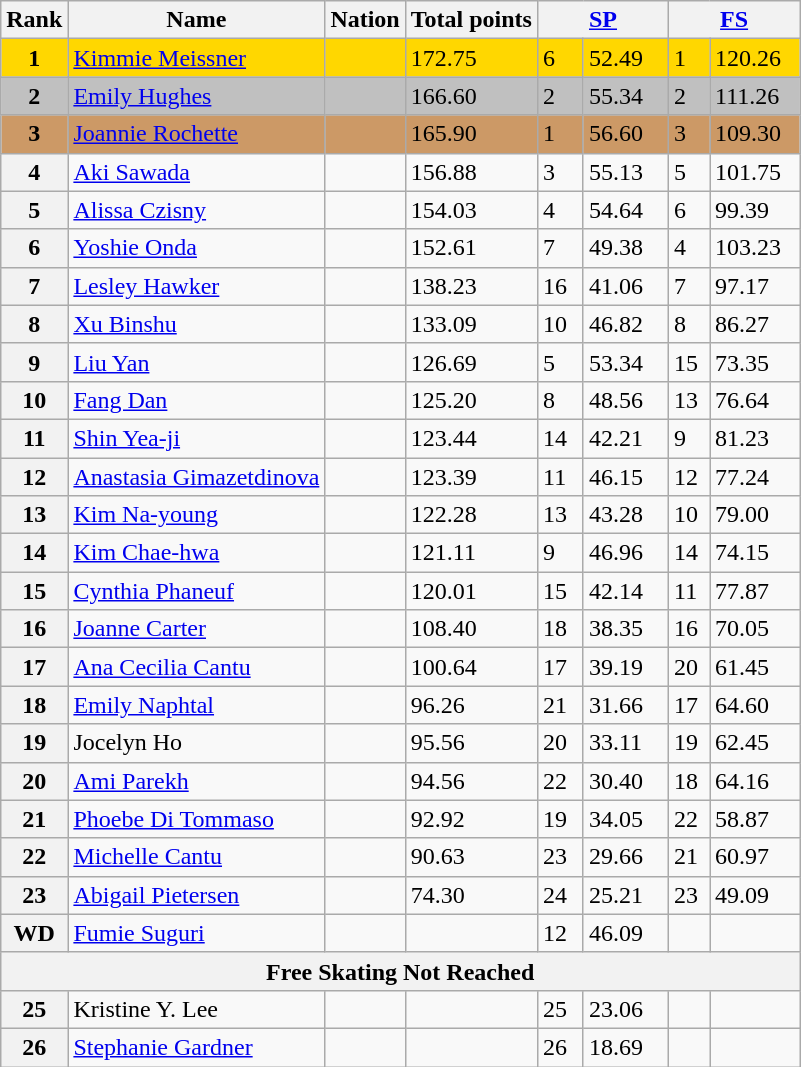<table class="wikitable">
<tr>
<th>Rank</th>
<th>Name</th>
<th>Nation</th>
<th>Total points</th>
<th colspan="2" width="80px"><a href='#'>SP</a></th>
<th colspan="2" width="80px"><a href='#'>FS</a></th>
</tr>
<tr bgcolor="gold">
<td align="center"><strong>1</strong></td>
<td><a href='#'>Kimmie Meissner</a></td>
<td></td>
<td>172.75</td>
<td>6</td>
<td>52.49</td>
<td>1</td>
<td>120.26</td>
</tr>
<tr bgcolor="silver">
<td align="center"><strong>2</strong></td>
<td><a href='#'>Emily Hughes</a></td>
<td></td>
<td>166.60</td>
<td>2</td>
<td>55.34</td>
<td>2</td>
<td>111.26</td>
</tr>
<tr bgcolor="cc9966">
<td align="center"><strong>3</strong></td>
<td><a href='#'>Joannie Rochette</a></td>
<td></td>
<td>165.90</td>
<td>1</td>
<td>56.60</td>
<td>3</td>
<td>109.30</td>
</tr>
<tr>
<th>4</th>
<td><a href='#'>Aki Sawada</a></td>
<td></td>
<td>156.88</td>
<td>3</td>
<td>55.13</td>
<td>5</td>
<td>101.75</td>
</tr>
<tr>
<th>5</th>
<td><a href='#'>Alissa Czisny</a></td>
<td></td>
<td>154.03</td>
<td>4</td>
<td>54.64</td>
<td>6</td>
<td>99.39</td>
</tr>
<tr>
<th>6</th>
<td><a href='#'>Yoshie Onda</a></td>
<td></td>
<td>152.61</td>
<td>7</td>
<td>49.38</td>
<td>4</td>
<td>103.23</td>
</tr>
<tr>
<th>7</th>
<td><a href='#'>Lesley Hawker</a></td>
<td></td>
<td>138.23</td>
<td>16</td>
<td>41.06</td>
<td>7</td>
<td>97.17</td>
</tr>
<tr>
<th>8</th>
<td><a href='#'>Xu Binshu</a></td>
<td></td>
<td>133.09</td>
<td>10</td>
<td>46.82</td>
<td>8</td>
<td>86.27</td>
</tr>
<tr>
<th>9</th>
<td><a href='#'>Liu Yan</a></td>
<td></td>
<td>126.69</td>
<td>5</td>
<td>53.34</td>
<td>15</td>
<td>73.35</td>
</tr>
<tr>
<th>10</th>
<td><a href='#'>Fang Dan</a></td>
<td></td>
<td>125.20</td>
<td>8</td>
<td>48.56</td>
<td>13</td>
<td>76.64</td>
</tr>
<tr>
<th>11</th>
<td><a href='#'>Shin Yea-ji</a></td>
<td></td>
<td>123.44</td>
<td>14</td>
<td>42.21</td>
<td>9</td>
<td>81.23</td>
</tr>
<tr>
<th>12</th>
<td><a href='#'>Anastasia Gimazetdinova</a></td>
<td></td>
<td>123.39</td>
<td>11</td>
<td>46.15</td>
<td>12</td>
<td>77.24</td>
</tr>
<tr>
<th>13</th>
<td><a href='#'>Kim Na-young</a></td>
<td></td>
<td>122.28</td>
<td>13</td>
<td>43.28</td>
<td>10</td>
<td>79.00</td>
</tr>
<tr>
<th>14</th>
<td><a href='#'>Kim Chae-hwa</a></td>
<td></td>
<td>121.11</td>
<td>9</td>
<td>46.96</td>
<td>14</td>
<td>74.15</td>
</tr>
<tr>
<th>15</th>
<td><a href='#'>Cynthia Phaneuf</a></td>
<td></td>
<td>120.01</td>
<td>15</td>
<td>42.14</td>
<td>11</td>
<td>77.87</td>
</tr>
<tr>
<th>16</th>
<td><a href='#'>Joanne Carter</a></td>
<td></td>
<td>108.40</td>
<td>18</td>
<td>38.35</td>
<td>16</td>
<td>70.05</td>
</tr>
<tr>
<th>17</th>
<td><a href='#'>Ana Cecilia Cantu</a></td>
<td></td>
<td>100.64</td>
<td>17</td>
<td>39.19</td>
<td>20</td>
<td>61.45</td>
</tr>
<tr>
<th>18</th>
<td><a href='#'>Emily Naphtal</a></td>
<td></td>
<td>96.26</td>
<td>21</td>
<td>31.66</td>
<td>17</td>
<td>64.60</td>
</tr>
<tr>
<th>19</th>
<td>Jocelyn Ho</td>
<td></td>
<td>95.56</td>
<td>20</td>
<td>33.11</td>
<td>19</td>
<td>62.45</td>
</tr>
<tr>
<th>20</th>
<td><a href='#'>Ami Parekh</a></td>
<td></td>
<td>94.56</td>
<td>22</td>
<td>30.40</td>
<td>18</td>
<td>64.16</td>
</tr>
<tr>
<th>21</th>
<td><a href='#'>Phoebe Di Tommaso</a></td>
<td></td>
<td>92.92</td>
<td>19</td>
<td>34.05</td>
<td>22</td>
<td>58.87</td>
</tr>
<tr>
<th>22</th>
<td><a href='#'>Michelle Cantu</a></td>
<td></td>
<td>90.63</td>
<td>23</td>
<td>29.66</td>
<td>21</td>
<td>60.97</td>
</tr>
<tr>
<th>23</th>
<td><a href='#'>Abigail Pietersen</a></td>
<td></td>
<td>74.30</td>
<td>24</td>
<td>25.21</td>
<td>23</td>
<td>49.09</td>
</tr>
<tr>
<th>WD</th>
<td><a href='#'>Fumie Suguri</a></td>
<td></td>
<td></td>
<td>12</td>
<td>46.09</td>
<td></td>
<td></td>
</tr>
<tr>
<th colspan=8>Free Skating Not Reached</th>
</tr>
<tr>
<th>25</th>
<td>Kristine Y. Lee</td>
<td></td>
<td></td>
<td>25</td>
<td>23.06</td>
<td></td>
<td></td>
</tr>
<tr>
<th>26</th>
<td><a href='#'>Stephanie Gardner</a></td>
<td></td>
<td></td>
<td>26</td>
<td>18.69</td>
<td></td>
<td></td>
</tr>
</table>
